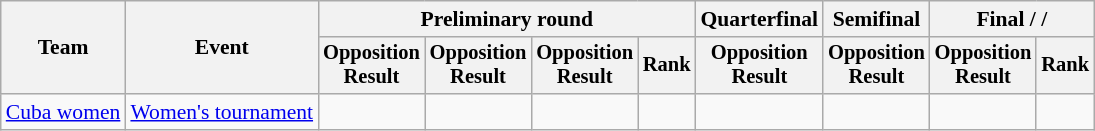<table class="wikitable" style="font-size:90%;text-align:center">
<tr>
<th rowspan=2>Team</th>
<th rowspan=2>Event</th>
<th colspan=4>Preliminary round</th>
<th>Quarterfinal</th>
<th>Semifinal</th>
<th colspan=2>Final /  / </th>
</tr>
<tr style=font-size:95%>
<th>Opposition<br>Result</th>
<th>Opposition<br>Result</th>
<th>Opposition<br>Result</th>
<th>Rank</th>
<th>Opposition<br>Result</th>
<th>Opposition<br>Result</th>
<th>Opposition<br>Result</th>
<th>Rank</th>
</tr>
<tr>
<td style="text-align:left"><a href='#'>Cuba women</a></td>
<td style="text-align:left"><a href='#'>Women's tournament</a></td>
<td></td>
<td></td>
<td></td>
<td></td>
<td></td>
<td></td>
<td></td>
<td></td>
</tr>
</table>
